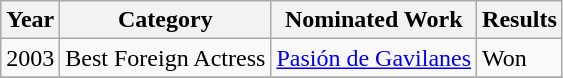<table class="wikitable">
<tr>
<th>Year</th>
<th>Category</th>
<th>Nominated Work</th>
<th>Results</th>
</tr>
<tr>
<td>2003</td>
<td>Best Foreign Actress</td>
<td><a href='#'>Pasión de Gavilanes</a></td>
<td>Won</td>
</tr>
<tr>
</tr>
</table>
